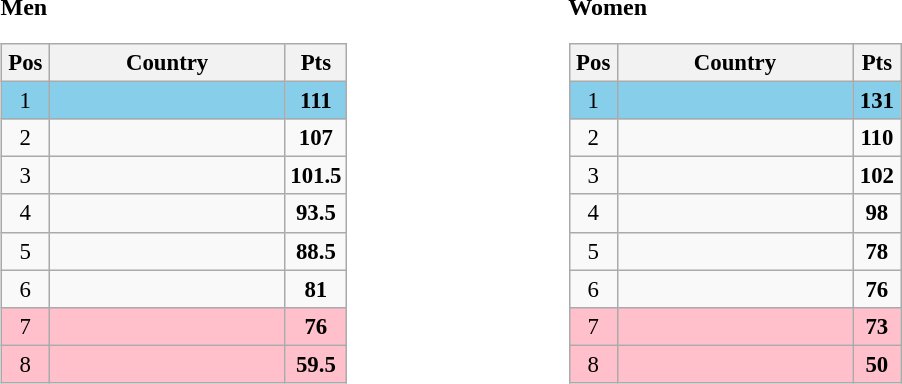<table>
<tr>
<td valign="top" width=33%><br><strong>Men</strong><table class="wikitable" style="text-align: center; font-size:95%">
<tr>
<th width="25">Pos</th>
<th width="150">Country</th>
<th width="25">Pts</th>
</tr>
<tr bgcolor="87ceeb">
<td>1</td>
<td align="left"><strong></strong></td>
<td><strong>111</strong></td>
</tr>
<tr>
<td>2</td>
<td align="left"><strong></strong></td>
<td><strong>107</strong></td>
</tr>
<tr>
<td>3</td>
<td align="left"><strong></strong></td>
<td><strong>101.5</strong></td>
</tr>
<tr>
<td>4</td>
<td align="left"><strong></strong></td>
<td><strong>93.5</strong></td>
</tr>
<tr>
<td>5</td>
<td align="left"><strong></strong></td>
<td><strong>88.5</strong></td>
</tr>
<tr>
<td>6</td>
<td align="left"><strong></strong></td>
<td><strong>81</strong></td>
</tr>
<tr bgcolor="ffc0cb">
<td>7</td>
<td align="left"><strong></strong></td>
<td><strong>76</strong></td>
</tr>
<tr bgcolor="ffc0cb">
<td>8</td>
<td align="left"><strong></strong></td>
<td><strong>59.5</strong></td>
</tr>
</table>
</td>
<td valign="top" width=33%><br><strong>Women</strong><table class="wikitable" style="text-align: center; font-size:95%">
<tr>
<th width="25">Pos</th>
<th width="150">Country</th>
<th width="25">Pts</th>
</tr>
<tr bgcolor="87ceeb">
<td>1</td>
<td align="left"><strong></strong></td>
<td><strong>131</strong></td>
</tr>
<tr>
<td>2</td>
<td align="left"><strong></strong></td>
<td><strong>110</strong></td>
</tr>
<tr>
<td>3</td>
<td align="left"><strong></strong></td>
<td><strong>102</strong></td>
</tr>
<tr>
<td>4</td>
<td align="left"><strong></strong></td>
<td><strong>98</strong></td>
</tr>
<tr>
<td>5</td>
<td align="left"><strong></strong></td>
<td><strong>78</strong></td>
</tr>
<tr>
<td>6</td>
<td align="left"><strong></strong></td>
<td><strong>76</strong></td>
</tr>
<tr bgcolor="ffc0cb">
<td>7</td>
<td align="left"><strong></strong></td>
<td><strong>73</strong></td>
</tr>
<tr bgcolor="ffc0cb">
<td>8</td>
<td align="left"><strong></strong></td>
<td><strong>50</strong></td>
</tr>
</table>
</td>
</tr>
</table>
